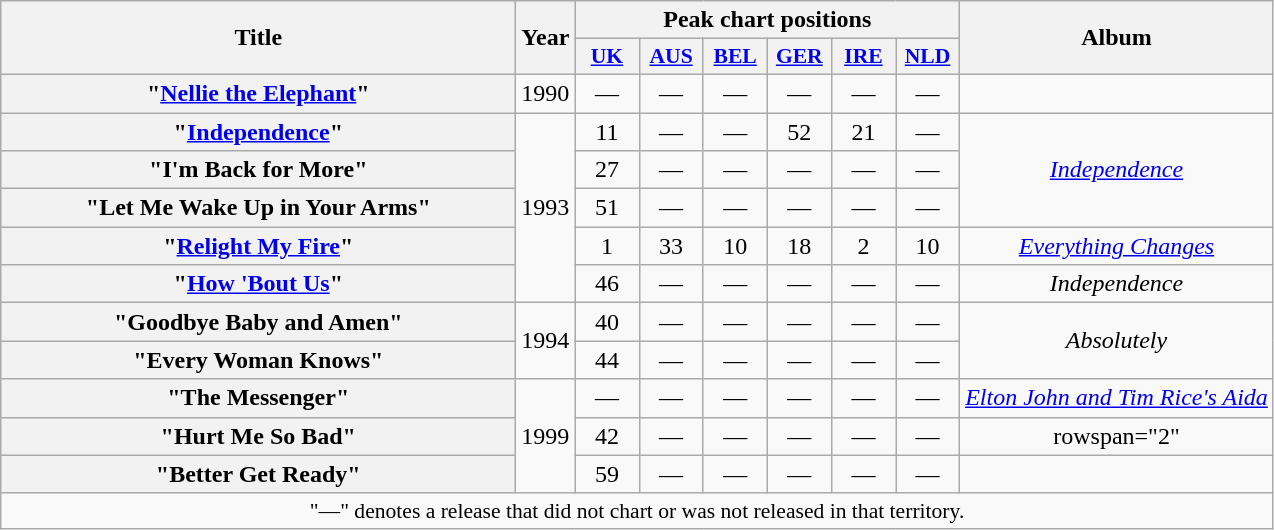<table class="wikitable plainrowheaders" style="text-align:center;">
<tr>
<th scope="col" rowspan="2" style="width:21em;">Title</th>
<th scope="col" rowspan="2">Year</th>
<th scope="col" colspan="6">Peak chart positions</th>
<th scope="col" rowspan="2">Album</th>
</tr>
<tr>
<th style="width:2.5em;font-size:90%"><a href='#'>UK</a><br></th>
<th style="width:2.5em;font-size:90%"><a href='#'>AUS</a><br></th>
<th style="width:2.5em;font-size:90%"><a href='#'>BEL</a></th>
<th style="width:2.5em;font-size:90%"><a href='#'>GER</a></th>
<th style="width:2.5em;font-size:90%"><a href='#'>IRE</a></th>
<th style="width:2.5em;font-size:90%"><a href='#'>NLD</a></th>
</tr>
<tr>
<th scope="row">"<a href='#'>Nellie the Elephant</a>"</th>
<td>1990</td>
<td>—</td>
<td>—</td>
<td>—</td>
<td>—</td>
<td>—</td>
<td>—</td>
<td></td>
</tr>
<tr>
<th scope="row">"<a href='#'>Independence</a>"</th>
<td rowspan="5">1993</td>
<td>11</td>
<td>—</td>
<td>—</td>
<td>52</td>
<td>21</td>
<td>—</td>
<td rowspan="3"><em><a href='#'>Independence</a></em></td>
</tr>
<tr>
<th scope="row">"I'm Back for More"<br></th>
<td>27</td>
<td>—</td>
<td>—</td>
<td>—</td>
<td>—</td>
<td>—</td>
</tr>
<tr>
<th scope="row">"Let Me Wake Up in Your Arms"</th>
<td>51</td>
<td>—</td>
<td>—</td>
<td>—</td>
<td>—</td>
<td>—</td>
</tr>
<tr>
<th scope="row">"<a href='#'>Relight My Fire</a>"<br></th>
<td>1</td>
<td>33</td>
<td>10</td>
<td>18</td>
<td>2</td>
<td>10</td>
<td><em><a href='#'>Everything Changes</a></em></td>
</tr>
<tr>
<th scope="row">"<a href='#'>How 'Bout Us</a>"</th>
<td>46</td>
<td>—</td>
<td>—</td>
<td>—</td>
<td>—</td>
<td>—</td>
<td><em>Independence</em></td>
</tr>
<tr>
<th scope="row">"Goodbye Baby and Amen"</th>
<td rowspan="2">1994</td>
<td>40</td>
<td>—</td>
<td>—</td>
<td>—</td>
<td>—</td>
<td>—</td>
<td rowspan="2"><em>Absolutely</em></td>
</tr>
<tr>
<th scope="row">"Every Woman Knows"</th>
<td>44</td>
<td>—</td>
<td>—</td>
<td>—</td>
<td>—</td>
<td>—</td>
</tr>
<tr>
<th scope="row">"The Messenger"<br></th>
<td rowspan="3">1999</td>
<td>—</td>
<td>—</td>
<td>—</td>
<td>—</td>
<td>—</td>
<td>—</td>
<td><em><a href='#'>Elton John and Tim Rice's Aida</a></em></td>
</tr>
<tr>
<th scope="row">"Hurt Me So Bad"</th>
<td>42</td>
<td>—</td>
<td>—</td>
<td>—</td>
<td>—</td>
<td>—</td>
<td>rowspan="2" </td>
</tr>
<tr>
<th scope="row">"Better Get Ready"</th>
<td>59</td>
<td>—</td>
<td>—</td>
<td>—</td>
<td>—</td>
<td>—</td>
</tr>
<tr>
<td colspan="9" style="font-size:90%">"—" denotes a release that did not chart or was not released in that territory.</td>
</tr>
</table>
